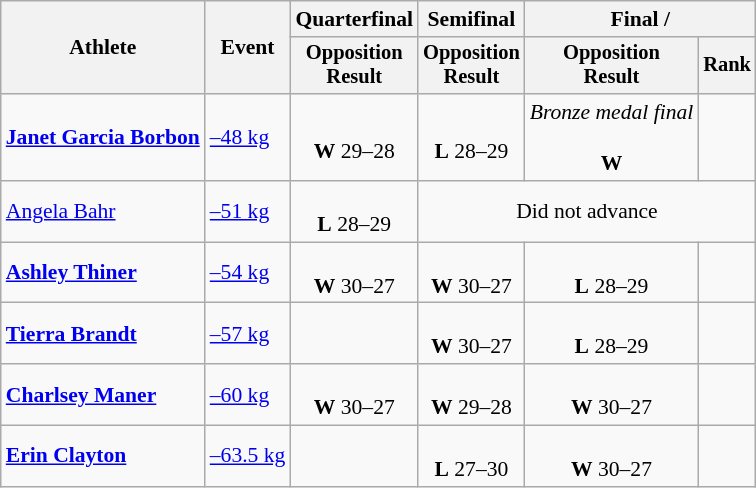<table class=wikitable style=font-size:90%;text-align:center>
<tr>
<th rowspan=2>Athlete</th>
<th rowspan=2>Event</th>
<th>Quarterfinal</th>
<th>Semifinal</th>
<th colspan=2>Final / </th>
</tr>
<tr style=font-size:95%>
<th>Opposition<br>Result</th>
<th>Opposition<br>Result</th>
<th>Opposition<br>Result</th>
<th>Rank</th>
</tr>
<tr>
<td align=left><strong><a href='#'>Janet Garcia Borbon</a></strong></td>
<td align=left><a href='#'>–48 kg</a></td>
<td><br><strong>W</strong> 29–28</td>
<td><br><strong>L</strong> 28–29</td>
<td><em>Bronze medal final</em><br><br><strong>W</strong> </td>
<td></td>
</tr>
<tr>
<td align=left><a href='#'>Angela Bahr</a></td>
<td align=left><a href='#'>–51 kg</a></td>
<td><br><strong>L</strong> 28–29</td>
<td colspan=3>Did not advance</td>
</tr>
<tr>
<td align=left><strong><a href='#'>Ashley Thiner</a></strong></td>
<td align=left><a href='#'>–54 kg</a></td>
<td><br><strong>W</strong> 30–27</td>
<td><br><strong>W</strong> 30–27</td>
<td><br><strong>L</strong> 28–29</td>
<td></td>
</tr>
<tr>
<td align=left><strong><a href='#'>Tierra Brandt</a></strong></td>
<td align=left><a href='#'>–57 kg</a></td>
<td></td>
<td><br><strong>W</strong> 30–27</td>
<td><br><strong>L</strong> 28–29</td>
<td></td>
</tr>
<tr>
<td align=left><strong><a href='#'>Charlsey Maner</a></strong></td>
<td align=left><a href='#'>–60 kg</a></td>
<td><br><strong>W</strong> 30–27</td>
<td><br><strong>W</strong> 29–28</td>
<td><br><strong>W</strong> 30–27</td>
<td></td>
</tr>
<tr>
<td align=left><strong><a href='#'>Erin Clayton</a></strong></td>
<td align=left><a href='#'>–63.5 kg</a></td>
<td></td>
<td><br><strong>L</strong> 27–30</td>
<td><br><strong>W</strong> 30–27</td>
<td></td>
</tr>
</table>
